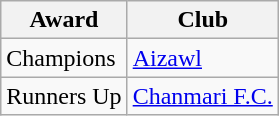<table class="wikitable" style="text-align: left;">
<tr>
<th>Award</th>
<th>Club</th>
</tr>
<tr>
<td>Champions</td>
<td><a href='#'>Aizawl</a></td>
</tr>
<tr>
<td>Runners Up</td>
<td><a href='#'>Chanmari F.C.</a></td>
</tr>
</table>
